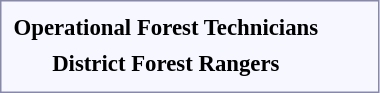<table style="border:1px solid #8888aa; background-color:#f7f8ff; padding:5px; font-size:95%; margin: 0px 12px 12px 0px;">
<tr style="text-align:center;">
<td rowspan=2><strong> Operational Forest Technicians</strong></td>
<td colspan=3></td>
<td colspan=3></td>
<td colspan=2></td>
<td colspan=2></td>
</tr>
<tr style="text-align:center;">
<td colspan=3></td>
<td colspan=3></td>
<td colspan=2></td>
<td colspan=2></td>
</tr>
<tr style="text-align:center;">
<td rowspan=2><strong> District Forest Rangers</strong></td>
<td colspan=10 rowspan=2></td>
<td colspan=6></td>
<td colspan=3></td>
<td colspan=1></td>
<td colspan=1></td>
</tr>
<tr style="text-align:center;">
<td colspan=6></td>
<td colspan=3></td>
<td colspan=1></td>
<td colspan=1><br></td>
</tr>
</table>
